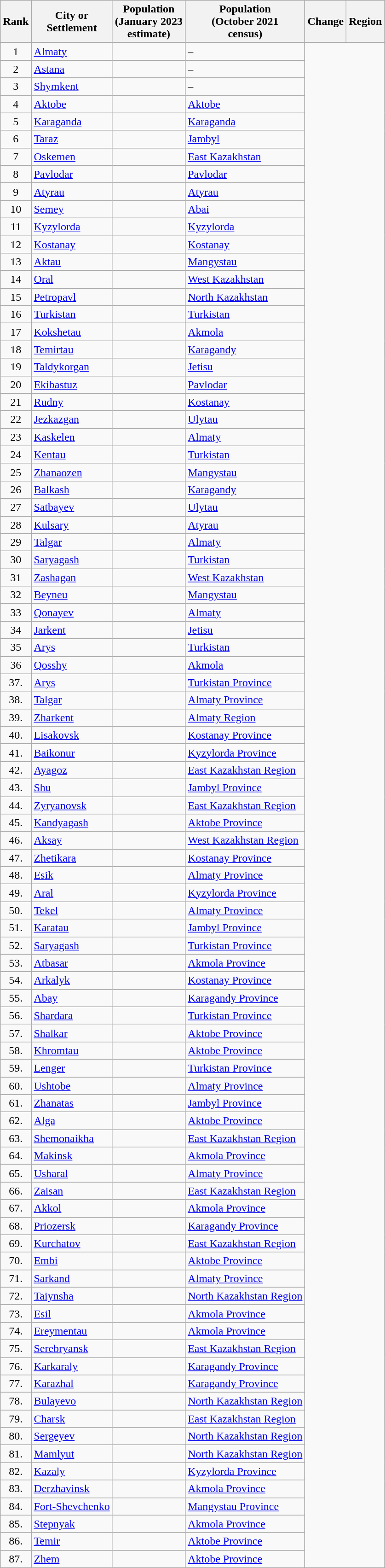<table class="wikitable sortable">
<tr>
<th>Rank</th>
<th>City or<br>Settlement</th>
<th>Population<br>(January 2023<br>estimate)</th>
<th>Population<br>(October 2021<br>census)</th>
<th>Change</th>
<th>Region</th>
</tr>
<tr>
<td align=center>1</td>
<td><a href='#'>Almaty</a></td>
<td></td>
<td>–</td>
</tr>
<tr>
<td align=center>2</td>
<td><a href='#'>Astana</a></td>
<td></td>
<td>–</td>
</tr>
<tr>
<td align=center>3</td>
<td><a href='#'>Shymkent</a></td>
<td></td>
<td>–</td>
</tr>
<tr>
<td align=center>4</td>
<td><a href='#'>Aktobe</a></td>
<td></td>
<td><a href='#'>Aktobe</a></td>
</tr>
<tr>
<td align=center>5</td>
<td><a href='#'>Karaganda</a></td>
<td></td>
<td><a href='#'>Karaganda</a></td>
</tr>
<tr>
<td align=center>6</td>
<td><a href='#'>Taraz</a></td>
<td></td>
<td><a href='#'>Jambyl</a></td>
</tr>
<tr>
<td align=center>7</td>
<td><a href='#'>Oskemen</a></td>
<td></td>
<td><a href='#'>East Kazakhstan</a></td>
</tr>
<tr>
<td align=center>8</td>
<td><a href='#'>Pavlodar</a></td>
<td></td>
<td><a href='#'>Pavlodar</a></td>
</tr>
<tr>
<td align=center>9</td>
<td><a href='#'>Atyrau</a></td>
<td></td>
<td><a href='#'>Atyrau</a></td>
</tr>
<tr>
<td align=center>10</td>
<td><a href='#'>Semey</a></td>
<td></td>
<td><a href='#'>Abai</a></td>
</tr>
<tr>
<td align=center>11</td>
<td><a href='#'>Kyzylorda</a></td>
<td></td>
<td><a href='#'>Kyzylorda</a></td>
</tr>
<tr>
<td align=center>12</td>
<td><a href='#'>Kostanay</a></td>
<td></td>
<td><a href='#'>Kostanay</a></td>
</tr>
<tr>
<td align=center>13</td>
<td><a href='#'>Aktau</a></td>
<td></td>
<td><a href='#'>Mangystau</a></td>
</tr>
<tr>
<td align=center>14</td>
<td><a href='#'>Oral</a></td>
<td></td>
<td><a href='#'>West Kazakhstan</a></td>
</tr>
<tr>
<td align=center>15</td>
<td><a href='#'>Petropavl</a></td>
<td></td>
<td><a href='#'>North Kazakhstan</a></td>
</tr>
<tr>
<td align=center>16</td>
<td><a href='#'>Turkistan</a></td>
<td></td>
<td><a href='#'>Turkistan</a></td>
</tr>
<tr>
<td align=center>17</td>
<td><a href='#'>Kokshetau</a></td>
<td></td>
<td><a href='#'>Akmola</a></td>
</tr>
<tr>
<td align=center>18</td>
<td><a href='#'>Temirtau</a></td>
<td></td>
<td><a href='#'>Karagandy</a></td>
</tr>
<tr>
<td align=center>19</td>
<td><a href='#'>Taldykorgan</a></td>
<td></td>
<td><a href='#'>Jetisu</a></td>
</tr>
<tr>
<td align=center>20</td>
<td><a href='#'>Ekibastuz</a></td>
<td></td>
<td><a href='#'>Pavlodar</a></td>
</tr>
<tr>
<td align=center>21</td>
<td><a href='#'>Rudny</a></td>
<td></td>
<td><a href='#'>Kostanay</a></td>
</tr>
<tr>
<td align=center>22</td>
<td><a href='#'>Jezkazgan</a></td>
<td></td>
<td><a href='#'>Ulytau</a></td>
</tr>
<tr>
<td align=center>23</td>
<td><a href='#'>Kaskelen</a></td>
<td></td>
<td><a href='#'>Almaty</a></td>
</tr>
<tr>
<td align=center>24</td>
<td><a href='#'>Kentau</a></td>
<td></td>
<td><a href='#'>Turkistan</a></td>
</tr>
<tr>
<td align=center>25</td>
<td><a href='#'>Zhanaozen</a></td>
<td></td>
<td><a href='#'>Mangystau</a></td>
</tr>
<tr>
<td align=center>26</td>
<td><a href='#'>Balkash</a></td>
<td></td>
<td><a href='#'>Karagandy</a></td>
</tr>
<tr>
<td align=center>27</td>
<td><a href='#'>Satbayev</a></td>
<td></td>
<td><a href='#'>Ulytau</a></td>
</tr>
<tr>
<td align=center>28</td>
<td><a href='#'>Kulsary</a></td>
<td></td>
<td><a href='#'>Atyrau</a></td>
</tr>
<tr>
<td align=center>29</td>
<td><a href='#'>Talgar</a></td>
<td></td>
<td><a href='#'>Almaty</a></td>
</tr>
<tr>
<td align=center>30</td>
<td><a href='#'>Saryagash</a></td>
<td></td>
<td><a href='#'>Turkistan</a></td>
</tr>
<tr>
<td align=center>31</td>
<td><a href='#'>Zashagan</a></td>
<td></td>
<td><a href='#'>West Kazakhstan</a></td>
</tr>
<tr>
<td align=center>32</td>
<td><a href='#'>Beyneu</a></td>
<td></td>
<td><a href='#'>Mangystau</a></td>
</tr>
<tr>
<td align=center>33</td>
<td><a href='#'>Qonayev</a></td>
<td></td>
<td><a href='#'>Almaty</a></td>
</tr>
<tr>
<td align=center>34</td>
<td><a href='#'>Jarkent</a></td>
<td></td>
<td><a href='#'>Jetisu</a></td>
</tr>
<tr>
<td align=center>35</td>
<td><a href='#'>Arys</a></td>
<td></td>
<td><a href='#'>Turkistan</a></td>
</tr>
<tr>
<td align=center>36</td>
<td><a href='#'>Qosshy</a></td>
<td></td>
<td><a href='#'>Akmola</a></td>
</tr>
<tr>
<td align=center>37.</td>
<td><a href='#'>Arys</a></td>
<td></td>
<td><a href='#'>Turkistan Province</a></td>
</tr>
<tr>
<td align=center>38.</td>
<td><a href='#'>Talgar</a></td>
<td></td>
<td><a href='#'>Almaty Province</a></td>
</tr>
<tr>
<td align=center>39.</td>
<td><a href='#'>Zharkent</a></td>
<td></td>
<td><a href='#'>Almaty Region</a></td>
</tr>
<tr>
<td align=center>40.</td>
<td><a href='#'>Lisakovsk</a></td>
<td></td>
<td><a href='#'>Kostanay Province</a></td>
</tr>
<tr>
<td align=center>41.</td>
<td><a href='#'>Baikonur</a></td>
<td></td>
<td><a href='#'>Kyzylorda Province</a></td>
</tr>
<tr>
<td align=center>42.</td>
<td><a href='#'>Ayagoz</a></td>
<td></td>
<td><a href='#'>East Kazakhstan Region</a></td>
</tr>
<tr>
<td align=center>43.</td>
<td><a href='#'>Shu</a></td>
<td></td>
<td><a href='#'>Jambyl Province</a></td>
</tr>
<tr>
<td align=center>44.</td>
<td><a href='#'>Zyryanovsk</a></td>
<td></td>
<td><a href='#'>East Kazakhstan Region</a></td>
</tr>
<tr>
<td align=center>45.</td>
<td><a href='#'>Kandyagash</a></td>
<td></td>
<td><a href='#'>Aktobe Province</a></td>
</tr>
<tr>
<td align=center>46.</td>
<td><a href='#'>Aksay</a></td>
<td></td>
<td><a href='#'>West Kazakhstan Region</a></td>
</tr>
<tr>
<td align=center>47.</td>
<td><a href='#'>Zhetikara</a></td>
<td></td>
<td><a href='#'>Kostanay Province</a></td>
</tr>
<tr>
<td align=center>48.</td>
<td><a href='#'>Esik</a></td>
<td></td>
<td><a href='#'>Almaty Province</a></td>
</tr>
<tr>
<td align=center>49.</td>
<td><a href='#'>Aral</a></td>
<td></td>
<td><a href='#'>Kyzylorda Province</a></td>
</tr>
<tr>
<td align=center>50.</td>
<td><a href='#'>Tekel</a></td>
<td></td>
<td><a href='#'>Almaty Province</a></td>
</tr>
<tr>
<td align=center>51.</td>
<td><a href='#'>Karatau</a></td>
<td></td>
<td><a href='#'>Jambyl Province</a></td>
</tr>
<tr>
<td align=center>52.</td>
<td><a href='#'>Saryagash</a></td>
<td></td>
<td><a href='#'>Turkistan Province</a></td>
</tr>
<tr>
<td align=center>53.</td>
<td><a href='#'>Atbasar</a></td>
<td></td>
<td><a href='#'>Akmola Province</a></td>
</tr>
<tr>
<td align=center>54.</td>
<td><a href='#'>Arkalyk</a></td>
<td></td>
<td><a href='#'>Kostanay Province</a></td>
</tr>
<tr>
<td align=center>55.</td>
<td><a href='#'>Abay</a></td>
<td></td>
<td><a href='#'>Karagandy Province</a></td>
</tr>
<tr>
<td align=center>56.</td>
<td><a href='#'>Shardara</a></td>
<td></td>
<td><a href='#'>Turkistan Province</a></td>
</tr>
<tr>
<td align=center>57.</td>
<td><a href='#'>Shalkar</a></td>
<td></td>
<td><a href='#'>Aktobe Province</a></td>
</tr>
<tr>
<td align=center>58.</td>
<td><a href='#'>Khromtau</a></td>
<td></td>
<td><a href='#'>Aktobe Province</a></td>
</tr>
<tr>
<td align=center>59.</td>
<td><a href='#'>Lenger</a></td>
<td></td>
<td><a href='#'>Turkistan Province</a></td>
</tr>
<tr>
<td align=center>60.</td>
<td><a href='#'>Ushtobe</a></td>
<td></td>
<td><a href='#'>Almaty Province</a></td>
</tr>
<tr>
<td align=center>61.</td>
<td><a href='#'>Zhanatas</a></td>
<td></td>
<td><a href='#'>Jambyl Province</a></td>
</tr>
<tr>
<td align=center>62.</td>
<td><a href='#'>Alga</a></td>
<td></td>
<td><a href='#'>Aktobe Province</a></td>
</tr>
<tr>
<td align=center>63.</td>
<td><a href='#'>Shemonaikha</a></td>
<td></td>
<td><a href='#'>East Kazakhstan Region</a></td>
</tr>
<tr>
<td align=center>64.</td>
<td><a href='#'>Makinsk</a></td>
<td></td>
<td><a href='#'>Akmola Province</a></td>
</tr>
<tr>
<td align=center>65.</td>
<td><a href='#'>Usharal</a></td>
<td></td>
<td><a href='#'>Almaty Province</a></td>
</tr>
<tr>
<td align=center>66.</td>
<td><a href='#'>Zaisan</a></td>
<td></td>
<td><a href='#'>East Kazakhstan Region</a></td>
</tr>
<tr>
<td align=center>67.</td>
<td><a href='#'>Akkol</a></td>
<td></td>
<td><a href='#'>Akmola Province</a></td>
</tr>
<tr>
<td align=center>68.</td>
<td><a href='#'>Priozersk</a></td>
<td></td>
<td><a href='#'>Karagandy Province</a></td>
</tr>
<tr>
<td align=center>69.</td>
<td><a href='#'>Kurchatov</a></td>
<td></td>
<td><a href='#'>East Kazakhstan Region</a></td>
</tr>
<tr>
<td align=center>70.</td>
<td><a href='#'>Embi</a></td>
<td></td>
<td><a href='#'>Aktobe Province</a></td>
</tr>
<tr>
<td align=center>71.</td>
<td><a href='#'>Sarkand</a></td>
<td></td>
<td><a href='#'>Almaty Province</a></td>
</tr>
<tr>
<td align=center>72.</td>
<td><a href='#'>Taiynsha</a></td>
<td></td>
<td><a href='#'>North Kazakhstan Region</a></td>
</tr>
<tr>
<td align=center>73.</td>
<td><a href='#'>Esil</a></td>
<td></td>
<td><a href='#'>Akmola Province</a></td>
</tr>
<tr>
<td align=center>74.</td>
<td><a href='#'>Ereymentau</a></td>
<td></td>
<td><a href='#'>Akmola Province</a></td>
</tr>
<tr>
<td align=center>75.</td>
<td><a href='#'>Serebryansk</a></td>
<td></td>
<td><a href='#'>East Kazakhstan Region</a></td>
</tr>
<tr>
<td align=center>76.</td>
<td><a href='#'>Karkaraly</a></td>
<td></td>
<td><a href='#'>Karagandy Province</a></td>
</tr>
<tr>
<td align=center>77.</td>
<td><a href='#'>Karazhal</a></td>
<td></td>
<td><a href='#'>Karagandy Province</a></td>
</tr>
<tr>
<td align=center>78.</td>
<td><a href='#'>Bulayevo</a></td>
<td></td>
<td><a href='#'>North Kazakhstan Region</a></td>
</tr>
<tr>
<td align=center>79.</td>
<td><a href='#'>Charsk</a></td>
<td></td>
<td><a href='#'>East Kazakhstan Region</a></td>
</tr>
<tr>
<td align=center>80.</td>
<td><a href='#'>Sergeyev</a></td>
<td></td>
<td><a href='#'>North Kazakhstan Region</a></td>
</tr>
<tr>
<td align=center>81.</td>
<td><a href='#'>Mamlyut</a></td>
<td></td>
<td><a href='#'>North Kazakhstan Region</a></td>
</tr>
<tr>
<td align=center>82.</td>
<td><a href='#'>Kazaly</a></td>
<td></td>
<td><a href='#'>Kyzylorda Province</a></td>
</tr>
<tr>
<td align=center>83.</td>
<td><a href='#'>Derzhavinsk</a></td>
<td></td>
<td><a href='#'>Akmola Province</a></td>
</tr>
<tr>
<td align=center>84.</td>
<td><a href='#'>Fort-Shevchenko</a></td>
<td></td>
<td><a href='#'>Mangystau Province</a></td>
</tr>
<tr>
<td align=center>85.</td>
<td><a href='#'>Stepnyak</a></td>
<td></td>
<td><a href='#'>Akmola Province</a></td>
</tr>
<tr>
<td align=center>86.</td>
<td><a href='#'>Temir</a></td>
<td></td>
<td><a href='#'>Aktobe Province</a></td>
</tr>
<tr>
<td align=center>87.</td>
<td><a href='#'>Zhem</a></td>
<td></td>
<td><a href='#'>Aktobe Province</a></td>
</tr>
</table>
